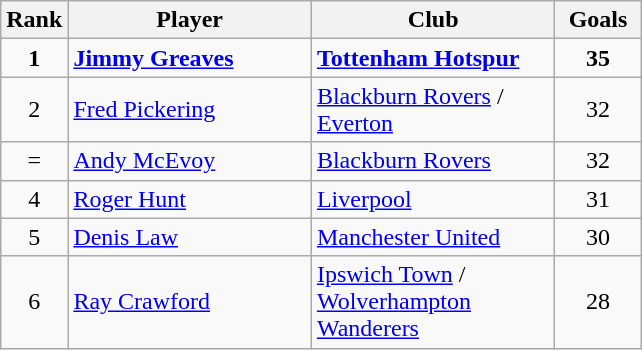<table class="wikitable" style="text-align: left;">
<tr>
<th width=20>Rank</th>
<th width=155>Player</th>
<th width=155>Club</th>
<th width=50>Goals</th>
</tr>
<tr>
<td align=center><strong>1</strong></td>
<td> <strong> <a href='#'>Jimmy Greaves</a> </strong></td>
<td><strong> <a href='#'>Tottenham Hotspur</a> </strong></td>
<td align=center><strong>35</strong></td>
</tr>
<tr>
<td align=center>2</td>
<td> <a href='#'>Fred Pickering</a></td>
<td><a href='#'>Blackburn Rovers</a> / <a href='#'>Everton</a></td>
<td align=center>32</td>
</tr>
<tr>
<td align=center>=</td>
<td> <a href='#'>Andy McEvoy</a></td>
<td><a href='#'>Blackburn Rovers</a></td>
<td align=center>32</td>
</tr>
<tr>
<td align=center>4</td>
<td> <a href='#'>Roger Hunt</a></td>
<td><a href='#'>Liverpool</a></td>
<td align=center>31</td>
</tr>
<tr>
<td align=center>5</td>
<td> <a href='#'>Denis Law</a></td>
<td><a href='#'>Manchester United</a></td>
<td align=center>30</td>
</tr>
<tr>
<td align=center>6</td>
<td> <a href='#'>Ray Crawford</a></td>
<td><a href='#'>Ipswich Town</a> / <a href='#'>Wolverhampton Wanderers</a></td>
<td align=center>28</td>
</tr>
</table>
